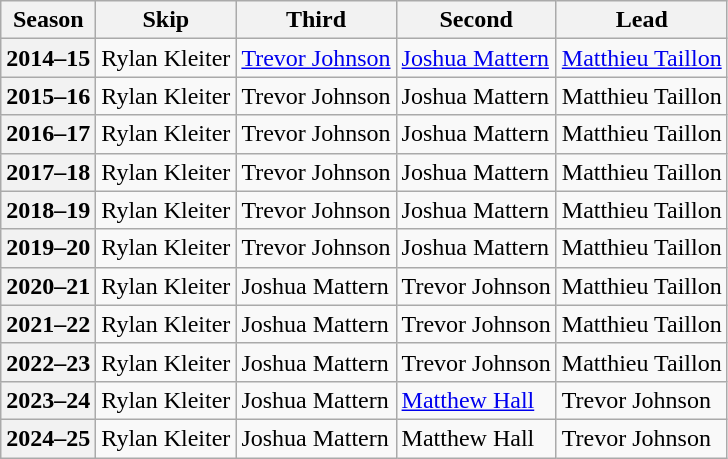<table class="wikitable">
<tr>
<th scope="col">Season</th>
<th scope="col">Skip</th>
<th scope="col">Third</th>
<th scope="col">Second</th>
<th scope="col">Lead</th>
</tr>
<tr>
<th scope="row">2014–15</th>
<td>Rylan Kleiter</td>
<td><a href='#'>Trevor Johnson</a></td>
<td><a href='#'>Joshua Mattern</a></td>
<td><a href='#'>Matthieu Taillon</a></td>
</tr>
<tr>
<th scope="row">2015–16</th>
<td>Rylan Kleiter</td>
<td>Trevor Johnson</td>
<td>Joshua Mattern</td>
<td>Matthieu Taillon</td>
</tr>
<tr>
<th scope="row">2016–17</th>
<td>Rylan Kleiter</td>
<td>Trevor Johnson</td>
<td>Joshua Mattern</td>
<td>Matthieu Taillon</td>
</tr>
<tr>
<th scope="row">2017–18</th>
<td>Rylan Kleiter</td>
<td>Trevor Johnson</td>
<td>Joshua Mattern</td>
<td>Matthieu Taillon</td>
</tr>
<tr>
<th scope="row">2018–19</th>
<td>Rylan Kleiter</td>
<td>Trevor Johnson</td>
<td>Joshua Mattern</td>
<td>Matthieu Taillon</td>
</tr>
<tr>
<th scope="row">2019–20</th>
<td>Rylan Kleiter</td>
<td>Trevor Johnson</td>
<td>Joshua Mattern</td>
<td>Matthieu Taillon</td>
</tr>
<tr>
<th scope="row">2020–21</th>
<td>Rylan Kleiter</td>
<td>Joshua Mattern</td>
<td>Trevor Johnson</td>
<td>Matthieu Taillon</td>
</tr>
<tr>
<th scope="row">2021–22</th>
<td>Rylan Kleiter</td>
<td>Joshua Mattern</td>
<td>Trevor Johnson</td>
<td>Matthieu Taillon</td>
</tr>
<tr>
<th scope="row">2022–23</th>
<td>Rylan Kleiter</td>
<td>Joshua Mattern</td>
<td>Trevor Johnson</td>
<td>Matthieu Taillon</td>
</tr>
<tr>
<th scope="row">2023–24</th>
<td>Rylan Kleiter</td>
<td>Joshua Mattern</td>
<td><a href='#'>Matthew Hall</a></td>
<td>Trevor Johnson</td>
</tr>
<tr>
<th scope="row">2024–25</th>
<td>Rylan Kleiter</td>
<td>Joshua Mattern</td>
<td>Matthew Hall</td>
<td>Trevor Johnson</td>
</tr>
</table>
